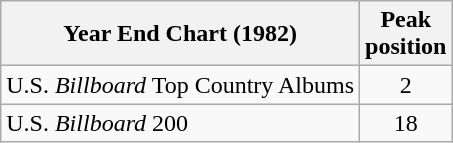<table class="wikitable">
<tr>
<th>Year End Chart (1982)</th>
<th>Peak<br>position</th>
</tr>
<tr>
<td>U.S. <em>Billboard</em> Top Country Albums</td>
<td align="center">2</td>
</tr>
<tr>
<td>U.S. <em>Billboard</em> 200</td>
<td align="center">18</td>
</tr>
</table>
